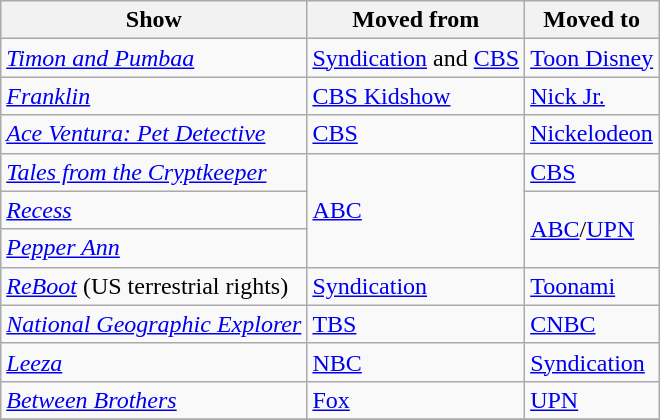<table class="wikitable sortable">
<tr>
<th>Show</th>
<th>Moved from</th>
<th>Moved to</th>
</tr>
<tr>
<td><em><a href='#'>Timon and Pumbaa</a></em></td>
<td><a href='#'>Syndication</a> and <a href='#'>CBS</a></td>
<td><a href='#'>Toon Disney</a></td>
</tr>
<tr>
<td><em><a href='#'>Franklin</a></em></td>
<td><a href='#'>CBS Kidshow</a></td>
<td><a href='#'>Nick Jr.</a></td>
</tr>
<tr>
<td><em><a href='#'>Ace Ventura: Pet Detective</a></em></td>
<td><a href='#'>CBS</a></td>
<td><a href='#'>Nickelodeon</a></td>
</tr>
<tr>
<td><em><a href='#'>Tales from the Cryptkeeper</a></em></td>
<td rowspan="3"><a href='#'>ABC</a></td>
<td><a href='#'>CBS</a></td>
</tr>
<tr>
<td><em><a href='#'>Recess</a></em></td>
<td rowspan="2"><a href='#'>ABC</a>/<a href='#'>UPN</a></td>
</tr>
<tr>
<td><em><a href='#'>Pepper Ann</a></em></td>
</tr>
<tr>
<td><em><a href='#'>ReBoot</a></em> (US terrestrial rights)</td>
<td><a href='#'>Syndication</a></td>
<td><a href='#'>Toonami</a></td>
</tr>
<tr>
<td><em><a href='#'>National Geographic Explorer</a></em></td>
<td><a href='#'>TBS</a></td>
<td><a href='#'>CNBC</a></td>
</tr>
<tr>
<td><em><a href='#'>Leeza</a></em></td>
<td><a href='#'>NBC</a></td>
<td><a href='#'>Syndication</a></td>
</tr>
<tr>
<td><em><a href='#'>Between Brothers</a></em></td>
<td><a href='#'>Fox</a></td>
<td><a href='#'>UPN</a></td>
</tr>
<tr>
</tr>
</table>
